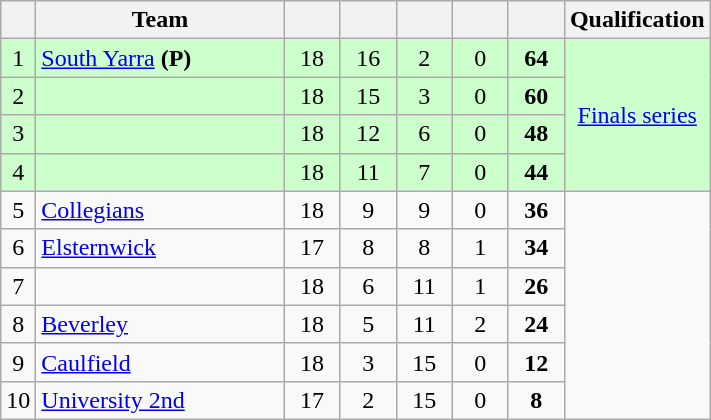<table class="wikitable" style="text-align:center; margin-bottom:0">
<tr>
<th style="width:10px"></th>
<th style="width:35%;">Team</th>
<th style="width:30px;"></th>
<th style="width:30px;"></th>
<th style="width:30px;"></th>
<th style="width:30px;"></th>
<th style="width:30px;"></th>
<th>Qualification</th>
</tr>
<tr style="background:#ccffcc;">
<td>1</td>
<td style="text-align:left;"><a href='#'>South Yarra</a> <strong>(P)</strong></td>
<td>18</td>
<td>16</td>
<td>2</td>
<td>0</td>
<td><strong>64</strong></td>
<td rowspan=4><a href='#'>Finals series</a></td>
</tr>
<tr style="background:#ccffcc;">
<td>2</td>
<td style="text-align:left;"></td>
<td>18</td>
<td>15</td>
<td>3</td>
<td>0</td>
<td><strong>60</strong></td>
</tr>
<tr style="background:#ccffcc;">
<td>3</td>
<td style="text-align:left;"></td>
<td>18</td>
<td>12</td>
<td>6</td>
<td>0</td>
<td><strong>48</strong></td>
</tr>
<tr style="background:#ccffcc;">
<td>4</td>
<td style="text-align:left;"></td>
<td>18</td>
<td>11</td>
<td>7</td>
<td>0</td>
<td><strong>44</strong></td>
</tr>
<tr>
<td>5</td>
<td style="text-align:left;"><a href='#'>Collegians</a></td>
<td>18</td>
<td>9</td>
<td>9</td>
<td>0</td>
<td><strong>36</strong></td>
</tr>
<tr>
<td>6</td>
<td style="text-align:left;"><a href='#'>Elsternwick</a></td>
<td>17</td>
<td>8</td>
<td>8</td>
<td>1</td>
<td><strong>34</strong></td>
</tr>
<tr>
<td>7</td>
<td style="text-align:left;"></td>
<td>18</td>
<td>6</td>
<td>11</td>
<td>1</td>
<td><strong>26</strong></td>
</tr>
<tr>
<td>8</td>
<td style="text-align:left;"><a href='#'>Beverley</a></td>
<td>18</td>
<td>5</td>
<td>11</td>
<td>2</td>
<td><strong>24</strong></td>
</tr>
<tr>
<td>9</td>
<td style="text-align:left;"><a href='#'>Caulfield</a></td>
<td>18</td>
<td>3</td>
<td>15</td>
<td>0</td>
<td><strong>12</strong></td>
</tr>
<tr>
<td>10</td>
<td style="text-align:left;"><a href='#'>University 2nd</a></td>
<td>17</td>
<td>2</td>
<td>15</td>
<td>0</td>
<td><strong>8</strong></td>
</tr>
</table>
